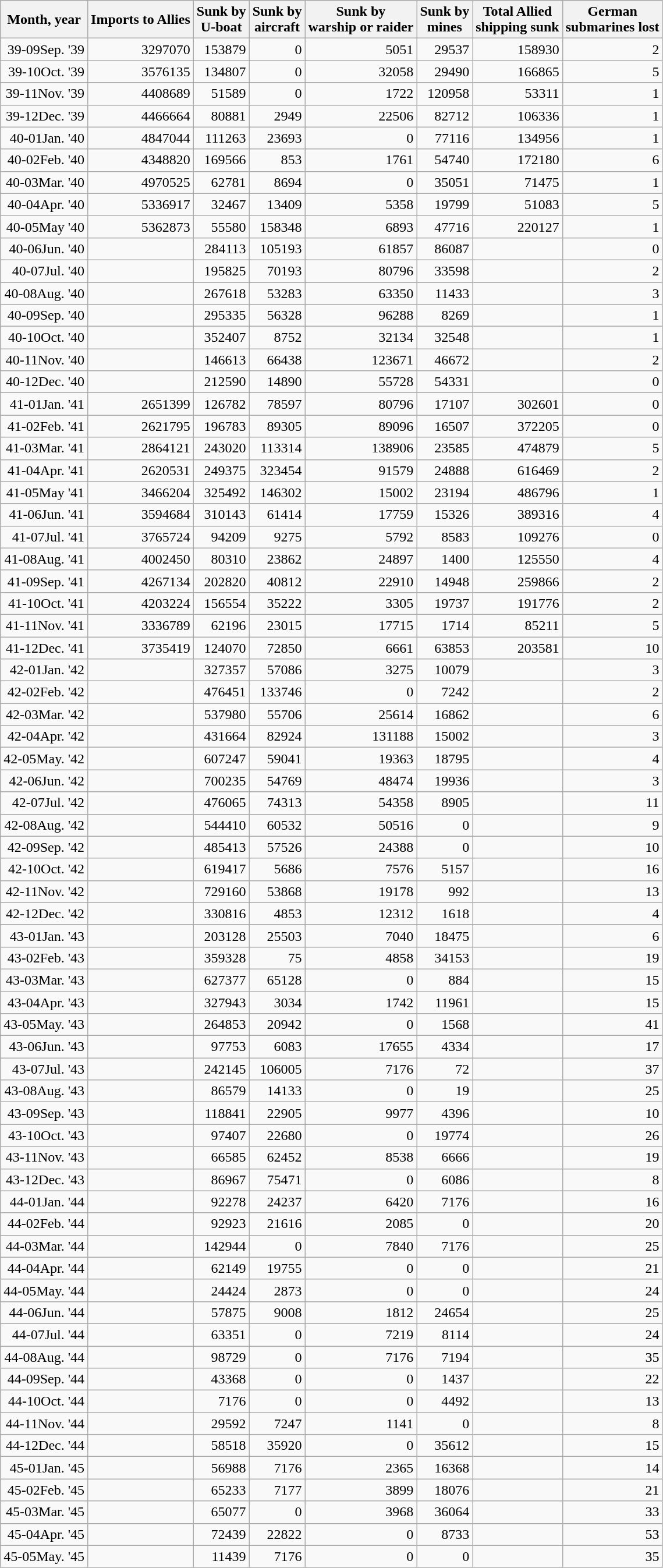<table class="wikitable sortable" style="text-align:right;">
<tr>
<th>Month, year</th>
<th>Imports to Allies</th>
<th>Sunk by<br>U-boat</th>
<th>Sunk by<br>aircraft</th>
<th>Sunk by<br>warship or raider</th>
<th>Sunk by<br>mines</th>
<th>Total Allied<br>shipping sunk</th>
<th>German<br>submarines lost</th>
</tr>
<tr>
<td><span>39-09</span>Sep. '39</td>
<td>3297070</td>
<td>153879</td>
<td>0</td>
<td>5051</td>
<td>29537</td>
<td>158930</td>
<td>2</td>
</tr>
<tr>
<td><span>39-10</span>Oct. '39</td>
<td>3576135</td>
<td>134807</td>
<td>0</td>
<td>32058</td>
<td>29490</td>
<td>166865</td>
<td>5</td>
</tr>
<tr>
<td><span>39-11</span>Nov. '39</td>
<td>4408689</td>
<td>51589</td>
<td>0</td>
<td>1722</td>
<td>120958</td>
<td>53311</td>
<td>1</td>
</tr>
<tr>
<td><span>39-12</span>Dec. '39</td>
<td>4466664</td>
<td>80881</td>
<td>2949</td>
<td>22506</td>
<td>82712</td>
<td>106336</td>
<td>1</td>
</tr>
<tr>
<td><span>40-01</span>Jan. '40</td>
<td>4847044</td>
<td>111263</td>
<td>23693</td>
<td>0</td>
<td>77116</td>
<td>134956</td>
<td>1</td>
</tr>
<tr>
<td><span>40-02</span>Feb. '40</td>
<td>4348820</td>
<td>169566</td>
<td>853</td>
<td>1761</td>
<td>54740</td>
<td>172180</td>
<td>6</td>
</tr>
<tr>
<td><span>40-03</span>Mar. '40</td>
<td>4970525</td>
<td>62781</td>
<td>8694</td>
<td>0</td>
<td>35051</td>
<td>71475</td>
<td>1</td>
</tr>
<tr>
<td><span>40-04</span>Apr. '40</td>
<td>5336917</td>
<td>32467</td>
<td>13409</td>
<td>5358</td>
<td>19799</td>
<td>51083</td>
<td>5</td>
</tr>
<tr>
<td><span>40-05</span>May '40</td>
<td>5362873</td>
<td>55580</td>
<td>158348</td>
<td>6893</td>
<td>47716</td>
<td>220127</td>
<td>1</td>
</tr>
<tr>
<td><span>40-06</span>Jun. '40</td>
<td></td>
<td>284113</td>
<td>105193</td>
<td>61857</td>
<td>86087</td>
<td></td>
<td>0</td>
</tr>
<tr>
<td><span>40-07</span>Jul. '40</td>
<td></td>
<td>195825</td>
<td>70193</td>
<td>80796</td>
<td>33598</td>
<td></td>
<td>2</td>
</tr>
<tr>
<td><span>40-08</span>Aug. '40</td>
<td></td>
<td>267618</td>
<td>53283</td>
<td>63350</td>
<td>11433</td>
<td></td>
<td>3</td>
</tr>
<tr>
<td><span>40-09</span>Sep. '40</td>
<td></td>
<td>295335</td>
<td>56328</td>
<td>96288</td>
<td>8269</td>
<td></td>
<td>1</td>
</tr>
<tr>
<td><span>40-10</span>Oct. '40</td>
<td></td>
<td>352407</td>
<td>8752</td>
<td>32134</td>
<td>32548</td>
<td></td>
<td>1</td>
</tr>
<tr>
<td><span>40-11</span>Nov. '40</td>
<td></td>
<td>146613</td>
<td>66438</td>
<td>123671</td>
<td>46672</td>
<td></td>
<td>2</td>
</tr>
<tr>
<td><span>40-12</span>Dec. '40</td>
<td></td>
<td>212590</td>
<td>14890</td>
<td>55728</td>
<td>54331</td>
<td></td>
<td>0</td>
</tr>
<tr>
<td><span>41-01</span>Jan. '41</td>
<td>2651399</td>
<td>126782</td>
<td>78597</td>
<td>80796</td>
<td>17107</td>
<td>302601</td>
<td>0</td>
</tr>
<tr>
<td><span>41-02</span>Feb. '41</td>
<td>2621795</td>
<td>196783</td>
<td>89305</td>
<td>89096</td>
<td>16507</td>
<td>372205</td>
<td>0</td>
</tr>
<tr>
<td><span>41-03</span>Mar. '41</td>
<td>2864121</td>
<td>243020</td>
<td>113314</td>
<td>138906</td>
<td>23585</td>
<td>474879</td>
<td>5</td>
</tr>
<tr>
<td><span>41-04</span>Apr. '41</td>
<td>2620531</td>
<td>249375</td>
<td>323454</td>
<td>91579</td>
<td>24888</td>
<td>616469</td>
<td>2</td>
</tr>
<tr>
<td><span>41-05</span>May '41</td>
<td>3466204</td>
<td>325492</td>
<td>146302</td>
<td>15002</td>
<td>23194</td>
<td>486796</td>
<td>1</td>
</tr>
<tr>
<td><span>41-06</span>Jun. '41</td>
<td>3594684</td>
<td>310143</td>
<td>61414</td>
<td>17759</td>
<td>15326</td>
<td>389316</td>
<td>4</td>
</tr>
<tr>
<td><span>41-07</span>Jul. '41</td>
<td>3765724</td>
<td>94209</td>
<td>9275</td>
<td>5792</td>
<td>8583</td>
<td>109276</td>
<td>0</td>
</tr>
<tr>
<td><span>41-08</span>Aug. '41</td>
<td>4002450</td>
<td>80310</td>
<td>23862</td>
<td>24897</td>
<td>1400</td>
<td>125550</td>
<td>4</td>
</tr>
<tr>
<td><span>41-09</span>Sep. '41</td>
<td>4267134</td>
<td>202820</td>
<td>40812</td>
<td>22910</td>
<td>14948</td>
<td>259866</td>
<td>2</td>
</tr>
<tr>
<td><span>41-10</span>Oct. '41</td>
<td>4203224</td>
<td>156554</td>
<td>35222</td>
<td>3305</td>
<td>19737</td>
<td>191776</td>
<td>2</td>
</tr>
<tr>
<td><span>41-11</span>Nov. '41</td>
<td>3336789</td>
<td>62196</td>
<td>23015</td>
<td>17715</td>
<td>1714</td>
<td>85211</td>
<td>5</td>
</tr>
<tr>
<td><span>41-12</span>Dec. '41</td>
<td>3735419</td>
<td>124070</td>
<td>72850</td>
<td>6661</td>
<td>63853</td>
<td>203581</td>
<td>10</td>
</tr>
<tr>
<td><span>42-01</span>Jan. '42</td>
<td></td>
<td>327357</td>
<td>57086</td>
<td>3275</td>
<td>10079</td>
<td></td>
<td>3</td>
</tr>
<tr>
<td><span>42-02</span>Feb. '42</td>
<td></td>
<td>476451</td>
<td>133746</td>
<td>0</td>
<td>7242</td>
<td></td>
<td>2</td>
</tr>
<tr>
<td><span>42-03</span>Mar. '42</td>
<td></td>
<td>537980</td>
<td>55706</td>
<td>25614</td>
<td>16862</td>
<td></td>
<td>6</td>
</tr>
<tr>
<td><span>42-04</span>Apr. '42</td>
<td></td>
<td>431664</td>
<td>82924</td>
<td>131188</td>
<td>15002</td>
<td></td>
<td>3</td>
</tr>
<tr>
<td><span>42-05</span>May. '42</td>
<td></td>
<td>607247</td>
<td>59041</td>
<td>19363</td>
<td>18795</td>
<td></td>
<td>4</td>
</tr>
<tr>
<td><span>42-06</span>Jun. '42</td>
<td></td>
<td>700235</td>
<td>54769</td>
<td>48474</td>
<td>19936</td>
<td></td>
<td>3</td>
</tr>
<tr>
<td><span>42-07</span>Jul. '42</td>
<td></td>
<td>476065</td>
<td>74313</td>
<td>54358</td>
<td>8905</td>
<td></td>
<td>11</td>
</tr>
<tr>
<td><span>42-08</span>Aug. '42</td>
<td></td>
<td>544410</td>
<td>60532</td>
<td>50516</td>
<td>0</td>
<td></td>
<td>9</td>
</tr>
<tr>
<td><span>42-09</span>Sep. '42</td>
<td></td>
<td>485413</td>
<td>57526</td>
<td>24388</td>
<td>0</td>
<td></td>
<td>10</td>
</tr>
<tr>
<td><span>42-10</span>Oct. '42</td>
<td></td>
<td>619417</td>
<td>5686</td>
<td>7576</td>
<td>5157</td>
<td></td>
<td>16</td>
</tr>
<tr>
<td><span>42-11</span>Nov. '42</td>
<td></td>
<td>729160</td>
<td>53868</td>
<td>19178</td>
<td>992</td>
<td></td>
<td>13</td>
</tr>
<tr>
<td><span>42-12</span>Dec. '42</td>
<td></td>
<td>330816</td>
<td>4853</td>
<td>12312</td>
<td>1618</td>
<td></td>
<td>4</td>
</tr>
<tr>
<td><span>43-01</span>Jan. '43</td>
<td></td>
<td>203128</td>
<td>25503</td>
<td>7040</td>
<td>18475</td>
<td></td>
<td>6</td>
</tr>
<tr>
<td><span>43-02</span>Feb. '43</td>
<td></td>
<td>359328</td>
<td>75</td>
<td>4858</td>
<td>34153</td>
<td></td>
<td>19</td>
</tr>
<tr>
<td><span>43-03</span>Mar. '43</td>
<td></td>
<td>627377</td>
<td>65128</td>
<td>0</td>
<td>884</td>
<td></td>
<td>15</td>
</tr>
<tr>
<td><span>43-04</span>Apr. '43</td>
<td></td>
<td>327943</td>
<td>3034</td>
<td>1742</td>
<td>11961</td>
<td></td>
<td>15</td>
</tr>
<tr>
<td><span>43-05</span>May. '43</td>
<td></td>
<td>264853</td>
<td>20942</td>
<td>0</td>
<td>1568</td>
<td></td>
<td>41</td>
</tr>
<tr>
<td><span>43-06</span>Jun. '43</td>
<td></td>
<td>97753</td>
<td>6083</td>
<td>17655</td>
<td>4334</td>
<td></td>
<td>17</td>
</tr>
<tr>
<td><span>43-07</span>Jul. '43</td>
<td></td>
<td>242145</td>
<td>106005</td>
<td>7176</td>
<td>72</td>
<td></td>
<td>37</td>
</tr>
<tr>
<td><span>43-08</span>Aug. '43</td>
<td></td>
<td>86579</td>
<td>14133</td>
<td>0</td>
<td>19</td>
<td></td>
<td>25</td>
</tr>
<tr>
<td><span>43-09</span>Sep. '43</td>
<td></td>
<td>118841</td>
<td>22905</td>
<td>9977</td>
<td>4396</td>
<td></td>
<td>10</td>
</tr>
<tr>
<td><span>43-10</span>Oct. '43</td>
<td></td>
<td>97407</td>
<td>22680</td>
<td>0</td>
<td>19774</td>
<td></td>
<td>26</td>
</tr>
<tr>
<td><span>43-11</span>Nov. '43</td>
<td></td>
<td>66585</td>
<td>62452</td>
<td>8538</td>
<td>6666</td>
<td></td>
<td>19</td>
</tr>
<tr>
<td><span>43-12</span>Dec. '43</td>
<td></td>
<td>86967</td>
<td>75471</td>
<td>0</td>
<td>6086</td>
<td></td>
<td>8</td>
</tr>
<tr>
<td><span>44-01</span>Jan. '44</td>
<td></td>
<td>92278</td>
<td>24237</td>
<td>6420</td>
<td>7176</td>
<td></td>
<td>16</td>
</tr>
<tr>
<td><span>44-02</span>Feb. '44</td>
<td></td>
<td>92923</td>
<td>21616</td>
<td>2085</td>
<td>0</td>
<td></td>
<td>20</td>
</tr>
<tr>
<td><span>44-03</span>Mar. '44</td>
<td></td>
<td>142944</td>
<td>0</td>
<td>7840</td>
<td>7176</td>
<td></td>
<td>25</td>
</tr>
<tr>
<td><span>44-04</span>Apr. '44</td>
<td></td>
<td>62149</td>
<td>19755</td>
<td>0</td>
<td>0</td>
<td></td>
<td>21</td>
</tr>
<tr>
<td><span>44-05</span>May. '44</td>
<td></td>
<td>24424</td>
<td>2873</td>
<td>0</td>
<td>0</td>
<td></td>
<td>24</td>
</tr>
<tr>
<td><span>44-06</span>Jun. '44</td>
<td></td>
<td>57875</td>
<td>9008</td>
<td>1812</td>
<td>24654</td>
<td></td>
<td>25</td>
</tr>
<tr>
<td><span>44-07</span>Jul. '44</td>
<td></td>
<td>63351</td>
<td>0</td>
<td>7219</td>
<td>8114</td>
<td></td>
<td>24</td>
</tr>
<tr>
<td><span>44-08</span>Aug. '44</td>
<td></td>
<td>98729</td>
<td>0</td>
<td>7176</td>
<td>7194</td>
<td></td>
<td>35</td>
</tr>
<tr>
<td><span>44-09</span>Sep. '44</td>
<td></td>
<td>43368</td>
<td>0</td>
<td>0</td>
<td>1437</td>
<td></td>
<td>22</td>
</tr>
<tr>
<td><span>44-10</span>Oct. '44</td>
<td></td>
<td>7176</td>
<td>0</td>
<td>0</td>
<td>4492</td>
<td></td>
<td>13</td>
</tr>
<tr>
<td><span>44-11</span>Nov. '44</td>
<td></td>
<td>29592</td>
<td>7247</td>
<td>1141</td>
<td>0</td>
<td></td>
<td>8</td>
</tr>
<tr>
<td><span>44-12</span>Dec. '44</td>
<td></td>
<td>58518</td>
<td>35920</td>
<td>0</td>
<td>35612</td>
<td></td>
<td>15</td>
</tr>
<tr>
<td><span>45-01</span>Jan. '45</td>
<td></td>
<td>56988</td>
<td>7176</td>
<td>2365</td>
<td>16368</td>
<td></td>
<td>14</td>
</tr>
<tr>
<td><span>45-02</span>Feb. '45</td>
<td></td>
<td>65233</td>
<td>7177</td>
<td>3899</td>
<td>18076</td>
<td></td>
<td>21</td>
</tr>
<tr>
<td><span>45-03</span>Mar. '45</td>
<td></td>
<td>65077</td>
<td>0</td>
<td>3968</td>
<td>36064</td>
<td></td>
<td>33</td>
</tr>
<tr>
<td><span>45-04</span>Apr. '45</td>
<td></td>
<td>72439</td>
<td>22822</td>
<td>0</td>
<td>8733</td>
<td></td>
<td>53</td>
</tr>
<tr>
<td><span>45-05</span>May. '45</td>
<td></td>
<td>11439</td>
<td>7176</td>
<td>0</td>
<td>0</td>
<td></td>
<td>35</td>
</tr>
</table>
